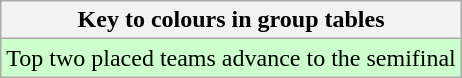<table class="wikitable">
<tr>
<th>Key to colours in group tables</th>
</tr>
<tr bgcolor=#ccffcc>
<td>Top two placed teams advance to the semifinal</td>
</tr>
</table>
